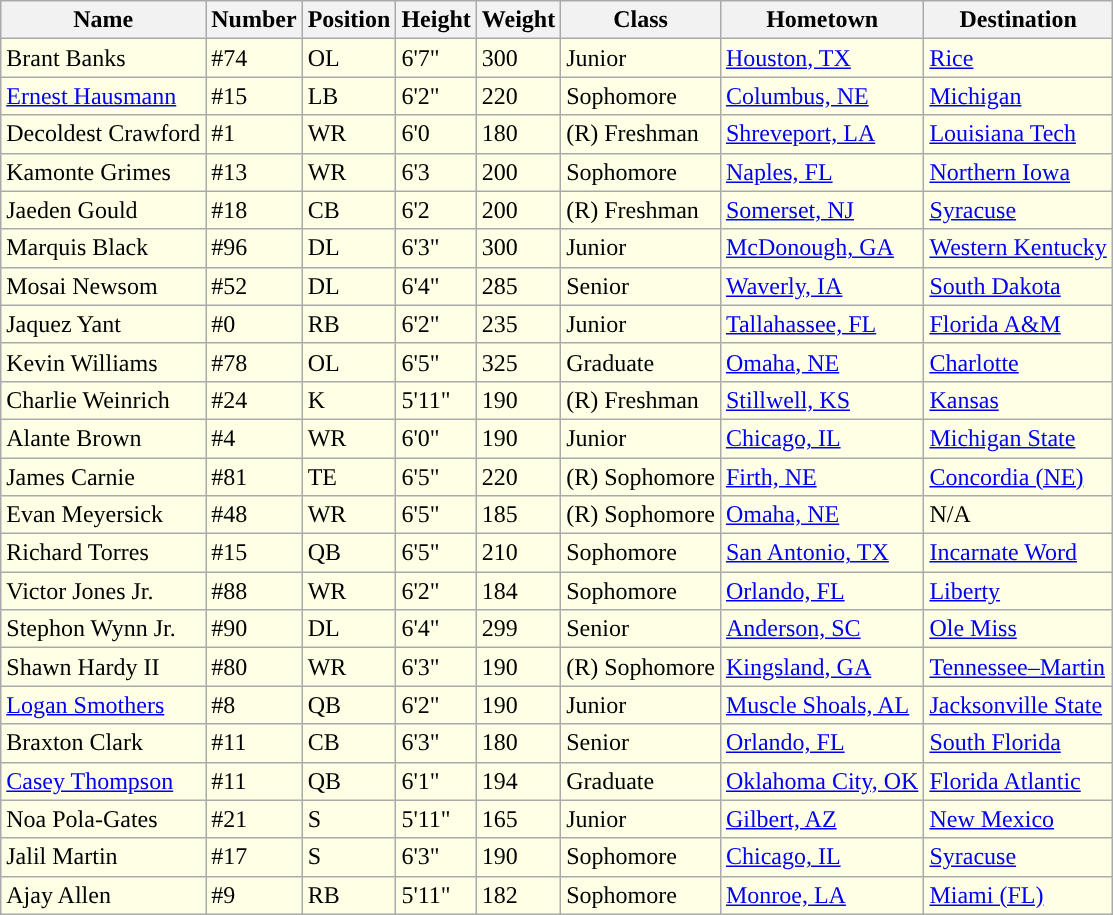<table class="wikitable sortable">
<tr>
<th>Name</th>
<th>Number</th>
<th>Position</th>
<th>Height</th>
<th>Weight</th>
<th>Class</th>
<th>Hometown</th>
<th>Destination</th>
</tr>
<tr style="background:#FFFFE6;">
<td>Brant Banks</td>
<td>#74</td>
<td>OL</td>
<td>6'7"</td>
<td>300</td>
<td>Junior</td>
<td><a href='#'>Houston, TX</a></td>
<td><a href='#'>Rice</a></td>
</tr>
<tr style="background:#FFFFE6;">
<td><a href='#'>Ernest Hausmann</a></td>
<td>#15</td>
<td>LB</td>
<td>6'2"</td>
<td>220</td>
<td>Sophomore</td>
<td><a href='#'>Columbus, NE</a></td>
<td><a href='#'>Michigan</a></td>
</tr>
<tr style="background:#FFFFE6;">
<td>Decoldest Crawford</td>
<td>#1</td>
<td>WR</td>
<td>6'0</td>
<td>180</td>
<td>(R) Freshman</td>
<td><a href='#'>Shreveport, LA</a></td>
<td><a href='#'>Louisiana Tech</a></td>
</tr>
<tr style="background:#FFFFE6;">
<td>Kamonte Grimes</td>
<td>#13</td>
<td>WR</td>
<td>6'3</td>
<td>200</td>
<td>Sophomore</td>
<td><a href='#'>Naples, FL</a></td>
<td><a href='#'>Northern Iowa</a></td>
</tr>
<tr style="background:#FFFFE6;">
<td>Jaeden Gould</td>
<td>#18</td>
<td>CB</td>
<td>6'2</td>
<td>200</td>
<td>(R) Freshman</td>
<td><a href='#'>Somerset, NJ</a></td>
<td><a href='#'>Syracuse</a></td>
</tr>
<tr style="background:#FFFFE6;">
<td>Marquis Black</td>
<td>#96</td>
<td>DL</td>
<td>6'3"</td>
<td>300</td>
<td>Junior</td>
<td><a href='#'>McDonough, GA</a></td>
<td><a href='#'>Western Kentucky</a></td>
</tr>
<tr style="background:#FFFFE6;">
<td>Mosai Newsom</td>
<td>#52</td>
<td>DL</td>
<td>6'4"</td>
<td>285</td>
<td>Senior</td>
<td><a href='#'>Waverly, IA</a></td>
<td><a href='#'>South Dakota</a></td>
</tr>
<tr style="background:#FFFFE6;">
<td>Jaquez Yant</td>
<td>#0</td>
<td>RB</td>
<td>6'2"</td>
<td>235</td>
<td>Junior</td>
<td><a href='#'>Tallahassee, FL</a></td>
<td><a href='#'>Florida A&M</a></td>
</tr>
<tr style="background:#FFFFE6;">
<td>Kevin Williams</td>
<td>#78</td>
<td>OL</td>
<td>6'5"</td>
<td>325</td>
<td>Graduate</td>
<td><a href='#'>Omaha, NE</a></td>
<td><a href='#'>Charlotte</a></td>
</tr>
<tr style="background:#FFFFE6;">
<td>Charlie Weinrich</td>
<td>#24</td>
<td>K</td>
<td>5'11"</td>
<td>190</td>
<td>(R) Freshman</td>
<td><a href='#'>Stillwell, KS</a></td>
<td><a href='#'>Kansas</a></td>
</tr>
<tr style="background:#FFFFE6;">
<td>Alante Brown</td>
<td>#4</td>
<td>WR</td>
<td>6'0"</td>
<td>190</td>
<td>Junior</td>
<td><a href='#'>Chicago, IL</a></td>
<td><a href='#'>Michigan State</a></td>
</tr>
<tr style="background:#FFFFE6;">
<td>James Carnie</td>
<td>#81</td>
<td>TE</td>
<td>6'5"</td>
<td>220</td>
<td>(R) Sophomore</td>
<td><a href='#'>Firth, NE</a></td>
<td><a href='#'>Concordia (NE)</a></td>
</tr>
<tr style="background:#FFFFE6;">
<td>Evan Meyersick</td>
<td>#48</td>
<td>WR</td>
<td>6'5"</td>
<td>185</td>
<td>(R) Sophomore</td>
<td><a href='#'>Omaha, NE</a></td>
<td>N/A</td>
</tr>
<tr style="background:#FFFFE6;">
<td>Richard Torres</td>
<td>#15</td>
<td>QB</td>
<td>6'5"</td>
<td>210</td>
<td>Sophomore</td>
<td><a href='#'>San Antonio, TX</a></td>
<td><a href='#'>Incarnate Word</a></td>
</tr>
<tr style="background:#FFFFE6;">
<td>Victor Jones Jr.</td>
<td>#88</td>
<td>WR</td>
<td>6'2"</td>
<td>184</td>
<td>Sophomore</td>
<td><a href='#'>Orlando, FL</a></td>
<td><a href='#'>Liberty</a></td>
</tr>
<tr style="background:#FFFFE6;">
<td>Stephon Wynn Jr.</td>
<td>#90</td>
<td>DL</td>
<td>6'4"</td>
<td>299</td>
<td>Senior</td>
<td><a href='#'>Anderson, SC</a></td>
<td><a href='#'>Ole Miss</a></td>
</tr>
<tr style="background:#FFFFE6;">
<td>Shawn Hardy II</td>
<td>#80</td>
<td>WR</td>
<td>6'3"</td>
<td>190</td>
<td>(R) Sophomore</td>
<td><a href='#'>Kingsland, GA</a></td>
<td><a href='#'>Tennessee–Martin</a></td>
</tr>
<tr style="background:#FFFFE6;">
<td><a href='#'>Logan Smothers</a></td>
<td>#8</td>
<td>QB</td>
<td>6'2"</td>
<td>190</td>
<td>Junior</td>
<td><a href='#'>Muscle Shoals, AL</a></td>
<td><a href='#'>Jacksonville State</a></td>
</tr>
<tr style="background:#FFFFE6;">
<td>Braxton Clark</td>
<td>#11</td>
<td>CB</td>
<td>6'3"</td>
<td>180</td>
<td>Senior</td>
<td><a href='#'>Orlando, FL</a></td>
<td><a href='#'>South Florida</a></td>
</tr>
<tr style="background:#FFFFE6;">
<td><a href='#'>Casey Thompson</a></td>
<td>#11</td>
<td>QB</td>
<td>6'1"</td>
<td>194</td>
<td>Graduate</td>
<td><a href='#'>Oklahoma City, OK</a></td>
<td><a href='#'>Florida Atlantic</a></td>
</tr>
<tr style="background:#FFFFE6;">
<td>Noa Pola-Gates</td>
<td>#21</td>
<td>S</td>
<td>5'11"</td>
<td>165</td>
<td>Junior</td>
<td><a href='#'>Gilbert, AZ</a></td>
<td><a href='#'>New Mexico</a></td>
</tr>
<tr style="background:#FFFFE6;">
<td>Jalil Martin</td>
<td>#17</td>
<td>S</td>
<td>6'3"</td>
<td>190</td>
<td>Sophomore</td>
<td><a href='#'>Chicago, IL</a></td>
<td><a href='#'>Syracuse</a></td>
</tr>
<tr style="background:#FFFFE6;">
<td>Ajay Allen</td>
<td>#9</td>
<td>RB</td>
<td>5'11"</td>
<td>182</td>
<td>Sophomore</td>
<td><a href='#'>Monroe, LA</a></td>
<td><a href='#'>Miami (FL)</a></td>
</tr>
</table>
